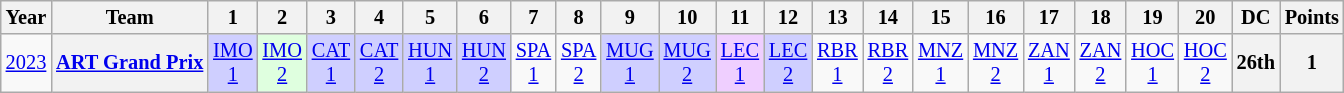<table class="wikitable" style="text-align:center; font-size:85%;">
<tr>
<th>Year</th>
<th>Team</th>
<th>1</th>
<th>2</th>
<th>3</th>
<th>4</th>
<th>5</th>
<th>6</th>
<th>7</th>
<th>8</th>
<th>9</th>
<th>10</th>
<th>11</th>
<th>12</th>
<th>13</th>
<th>14</th>
<th>15</th>
<th>16</th>
<th>17</th>
<th>18</th>
<th>19</th>
<th>20</th>
<th>DC</th>
<th>Points</th>
</tr>
<tr>
<td><a href='#'>2023</a></td>
<th nowrap><a href='#'>ART Grand Prix</a></th>
<td style="background:#CFCFFF;"><a href='#'>IMO<br>1</a><br></td>
<td style="background:#DFFFDF;"><a href='#'>IMO<br>2</a><br></td>
<td style="background:#CFCFFF;"><a href='#'>CAT<br>1</a><br></td>
<td style="background:#CFCFFF;"><a href='#'>CAT<br>2</a><br></td>
<td style="background:#CFCFFF;"><a href='#'>HUN<br>1</a><br></td>
<td style="background:#CFCFFF;"><a href='#'>HUN<br>2</a><br></td>
<td><a href='#'>SPA<br>1</a></td>
<td><a href='#'>SPA<br>2</a></td>
<td style="background:#CFCFFF;"><a href='#'>MUG<br>1</a><br></td>
<td style="background:#CFCFFF;"><a href='#'>MUG<br>2</a><br></td>
<td style="background:#EFCFFF;"><a href='#'>LEC<br>1</a><br></td>
<td style="background:#CFCFFF;"><a href='#'>LEC<br>2</a><br></td>
<td><a href='#'>RBR<br>1</a></td>
<td><a href='#'>RBR<br>2</a></td>
<td><a href='#'>MNZ<br>1</a></td>
<td><a href='#'>MNZ<br>2</a></td>
<td><a href='#'>ZAN<br>1</a></td>
<td><a href='#'>ZAN<br>2</a></td>
<td><a href='#'>HOC<br>1</a></td>
<td><a href='#'>HOC<br>2</a></td>
<th>26th</th>
<th>1</th>
</tr>
</table>
